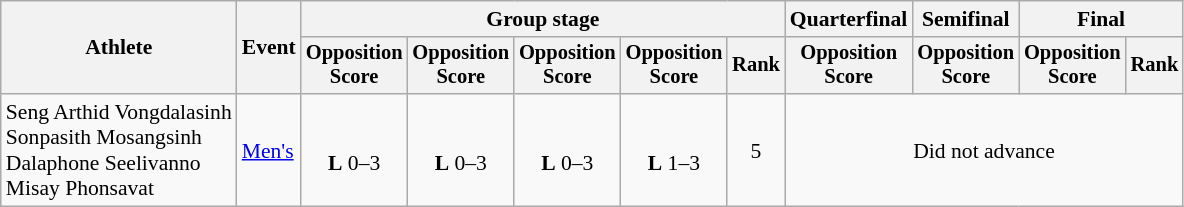<table class=wikitable style=font-size:90%;text-align:center>
<tr>
<th rowspan="2">Athlete</th>
<th rowspan="2">Event</th>
<th colspan="5">Group stage</th>
<th>Quarterfinal</th>
<th>Semifinal</th>
<th colspan="2">Final</th>
</tr>
<tr style="font-size:95%">
<th>Opposition<br>Score</th>
<th>Opposition<br>Score</th>
<th>Opposition<br>Score</th>
<th>Opposition<br>Score</th>
<th>Rank</th>
<th>Opposition<br>Score</th>
<th>Opposition<br>Score</th>
<th>Opposition<br>Score</th>
<th>Rank</th>
</tr>
<tr>
<td align=left>Seng Arthid Vongdalasinh<br>Sonpasith Mosangsinh<br>Dalaphone Seelivanno<br>Misay Phonsavat</td>
<td align=left><a href='#'>Men's</a></td>
<td><br><strong>L</strong> 0–3</td>
<td><br><strong>L</strong> 0–3</td>
<td><br><strong>L</strong> 0–3</td>
<td><br><strong>L</strong> 1–3</td>
<td>5</td>
<td colspan=4>Did not advance</td>
</tr>
</table>
